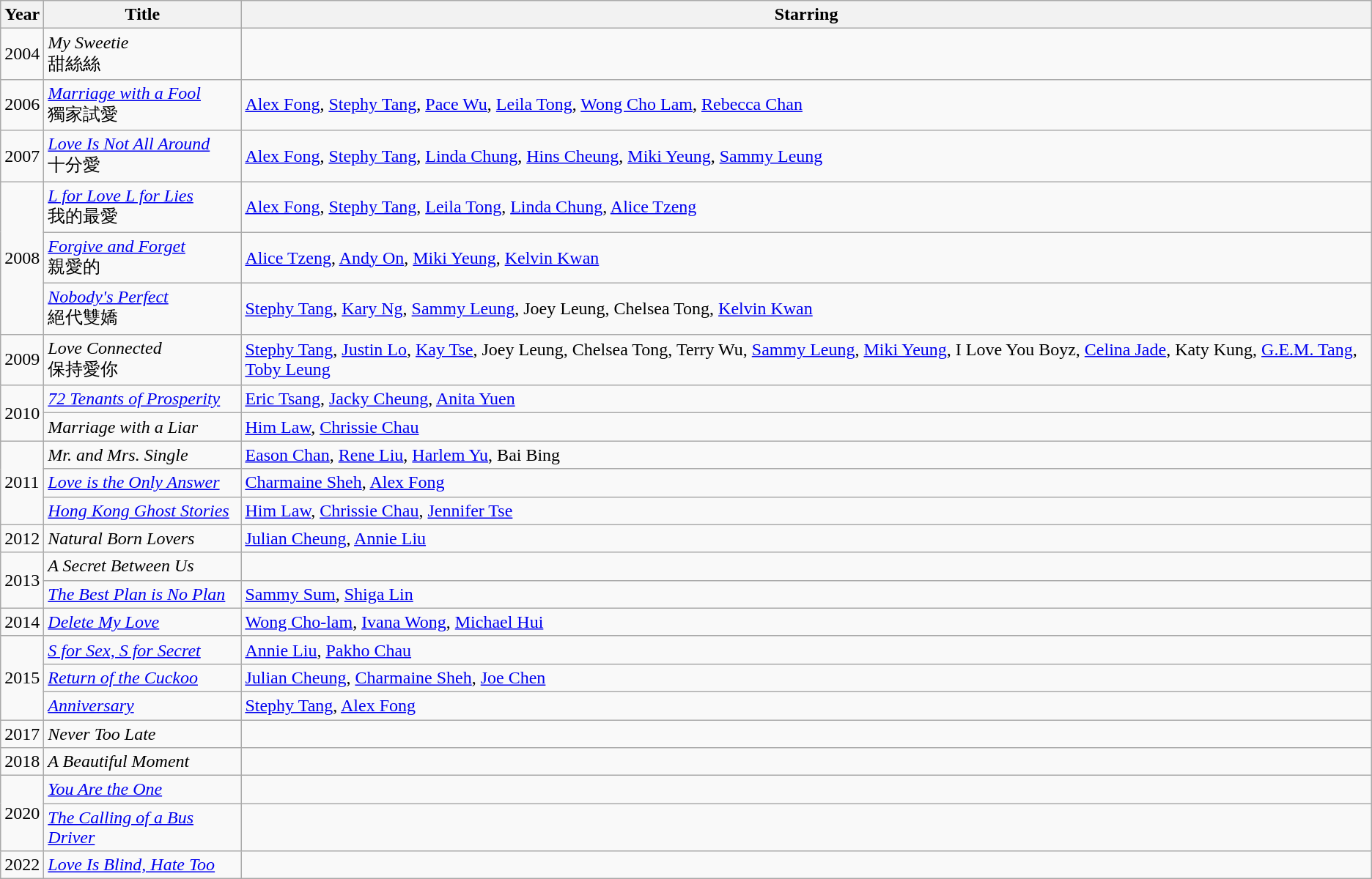<table class="wikitable">
<tr>
<th>Year</th>
<th>Title</th>
<th>Starring</th>
</tr>
<tr>
<td>2004</td>
<td><em>My Sweetie</em><br>甜絲絲</td>
<td></td>
</tr>
<tr>
<td>2006</td>
<td><em><a href='#'>Marriage with a Fool</a></em><br>獨家試愛</td>
<td><a href='#'>Alex Fong</a>, <a href='#'>Stephy Tang</a>, <a href='#'>Pace Wu</a>, <a href='#'>Leila Tong</a>, <a href='#'>Wong Cho Lam</a>, <a href='#'>Rebecca Chan</a></td>
</tr>
<tr>
<td>2007</td>
<td><em><a href='#'>Love Is Not All Around</a></em><br>十分愛</td>
<td><a href='#'>Alex Fong</a>, <a href='#'>Stephy Tang</a>, <a href='#'>Linda Chung</a>, <a href='#'>Hins Cheung</a>, <a href='#'>Miki Yeung</a>, <a href='#'>Sammy Leung</a></td>
</tr>
<tr>
<td rowspan="3">2008</td>
<td><em><a href='#'>L for Love L for Lies</a></em><br>我的最愛</td>
<td><a href='#'>Alex Fong</a>, <a href='#'>Stephy Tang</a>, <a href='#'>Leila Tong</a>, <a href='#'>Linda Chung</a>, <a href='#'>Alice Tzeng</a></td>
</tr>
<tr>
<td><em><a href='#'>Forgive and Forget</a></em><br>親愛的</td>
<td><a href='#'>Alice Tzeng</a>, <a href='#'>Andy On</a>, <a href='#'>Miki Yeung</a>, <a href='#'>Kelvin Kwan</a></td>
</tr>
<tr>
<td><em><a href='#'>Nobody's Perfect</a></em><br>絕代雙嬌</td>
<td><a href='#'>Stephy Tang</a>, <a href='#'>Kary Ng</a>, <a href='#'>Sammy Leung</a>, Joey Leung, Chelsea Tong, <a href='#'>Kelvin Kwan</a></td>
</tr>
<tr>
<td>2009</td>
<td><em>Love Connected</em><br>保持愛你</td>
<td><a href='#'>Stephy Tang</a>, <a href='#'>Justin Lo</a>, <a href='#'>Kay Tse</a>, Joey Leung, Chelsea Tong, Terry Wu, <a href='#'>Sammy Leung</a>, <a href='#'>Miki Yeung</a>, I Love You Boyz, <a href='#'>Celina Jade</a>, Katy Kung, <a href='#'>G.E.M. Tang</a>, <a href='#'>Toby Leung</a></td>
</tr>
<tr>
<td rowspan=2>2010</td>
<td><em><a href='#'>72 Tenants of Prosperity</a></em></td>
<td><a href='#'>Eric Tsang</a>, <a href='#'>Jacky Cheung</a>, <a href='#'>Anita Yuen</a></td>
</tr>
<tr>
<td><em>Marriage with a Liar</em></td>
<td><a href='#'>Him Law</a>, <a href='#'>Chrissie Chau</a></td>
</tr>
<tr>
<td rowspan=3>2011</td>
<td><em>Mr. and Mrs. Single</em></td>
<td><a href='#'>Eason Chan</a>, <a href='#'>Rene Liu</a>, <a href='#'>Harlem Yu</a>, Bai Bing</td>
</tr>
<tr>
<td><em><a href='#'>Love is the Only Answer</a></em></td>
<td><a href='#'>Charmaine Sheh</a>, <a href='#'>Alex Fong</a></td>
</tr>
<tr>
<td><em><a href='#'>Hong Kong Ghost Stories</a></em></td>
<td><a href='#'>Him Law</a>, <a href='#'>Chrissie Chau</a>, <a href='#'>Jennifer Tse</a></td>
</tr>
<tr>
<td>2012</td>
<td><em>Natural Born Lovers</em></td>
<td><a href='#'>Julian Cheung</a>, <a href='#'>Annie Liu</a></td>
</tr>
<tr>
<td rowspan=2>2013</td>
<td><em>A Secret Between Us</em></td>
<td></td>
</tr>
<tr>
<td><em><a href='#'>The Best Plan is No Plan</a></em></td>
<td><a href='#'>Sammy Sum</a>, <a href='#'>Shiga Lin</a></td>
</tr>
<tr>
<td>2014</td>
<td><em><a href='#'>Delete My Love</a></em></td>
<td><a href='#'>Wong Cho-lam</a>, <a href='#'>Ivana Wong</a>, <a href='#'>Michael Hui</a></td>
</tr>
<tr>
<td rowspan=3>2015</td>
<td><em><a href='#'>S for Sex, S for Secret</a></em></td>
<td><a href='#'>Annie Liu</a>, <a href='#'>Pakho Chau</a></td>
</tr>
<tr>
<td><em><a href='#'>Return of the Cuckoo</a></em></td>
<td><a href='#'>Julian Cheung</a>, <a href='#'>Charmaine Sheh</a>, <a href='#'>Joe Chen</a></td>
</tr>
<tr>
<td><em><a href='#'>Anniversary</a></em></td>
<td><a href='#'>Stephy Tang</a>, <a href='#'>Alex Fong</a></td>
</tr>
<tr>
<td>2017</td>
<td><em>Never Too Late</em></td>
<td></td>
</tr>
<tr>
<td>2018</td>
<td><em>A Beautiful Moment</em></td>
<td></td>
</tr>
<tr>
<td rowspan=2>2020</td>
<td><em><a href='#'>You Are the One</a></em></td>
<td></td>
</tr>
<tr>
<td><em><a href='#'>The Calling of a Bus Driver</a></em></td>
<td></td>
</tr>
<tr>
<td>2022</td>
<td><em><a href='#'>Love Is Blind, Hate Too</a></em></td>
<td></td>
</tr>
</table>
